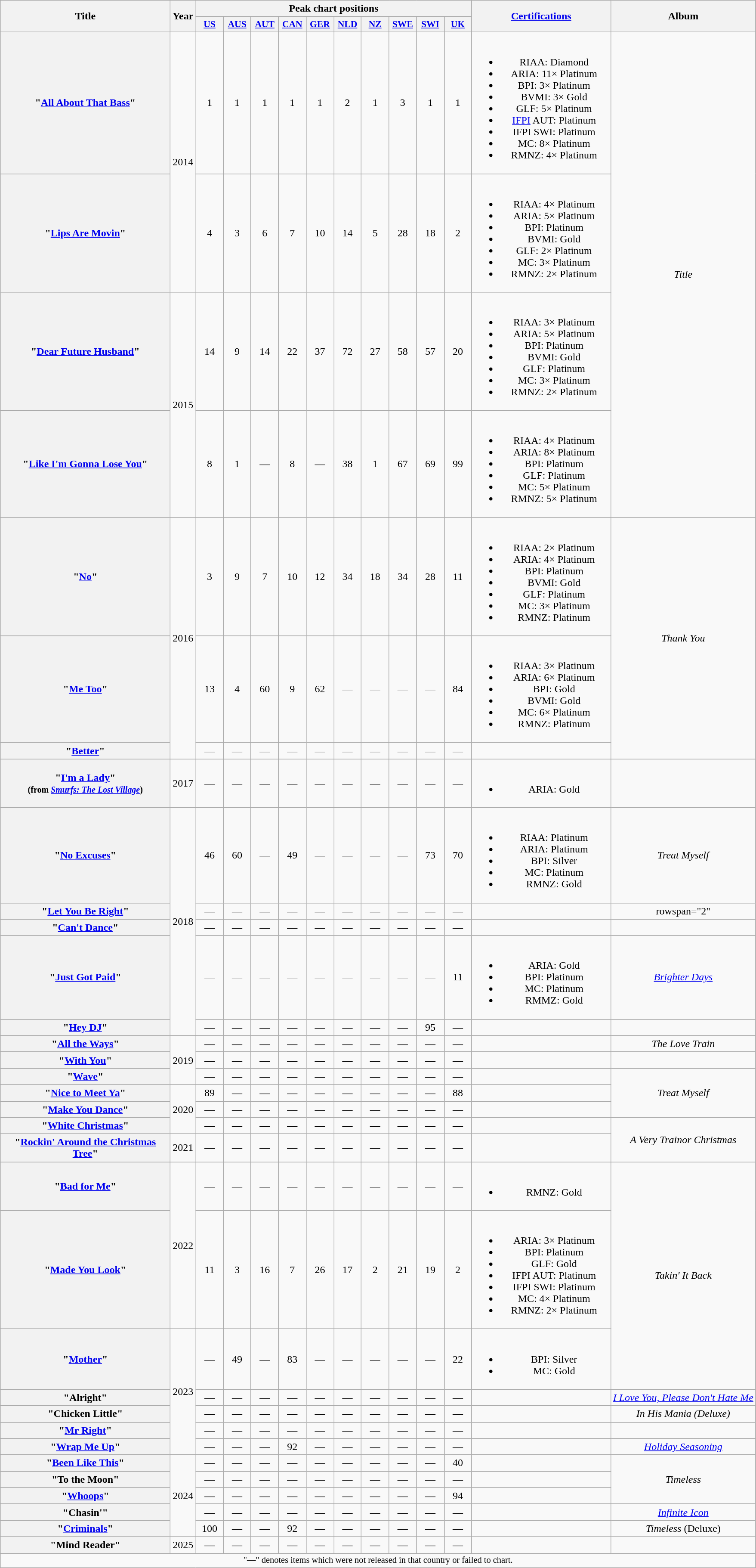<table class="wikitable plainrowheaders" style="text-align:center;">
<tr>
<th scope="col" rowspan="2" style="width:16em;">Title</th>
<th scope="col" rowspan="2">Year</th>
<th scope="col" colspan="10">Peak chart positions</th>
<th scope="col" rowspan="2" style="width:13em;"><a href='#'>Certifications</a></th>
<th scope="col" rowspan="2">Album</th>
</tr>
<tr>
<th scope="col" style="width:2.5em; font-size:90%;"><a href='#'>US</a><br></th>
<th scope="col" style="width:2.5em; font-size:90%;"><a href='#'>AUS</a><br></th>
<th scope="col" style="width:2.5em; font-size:90%;"><a href='#'>AUT</a><br></th>
<th scope="col" style="width:2.5em; font-size:90%;"><a href='#'>CAN</a><br></th>
<th scope="col" style="width:2.5em; font-size:90%;"><a href='#'>GER</a><br></th>
<th scope="col" style="width:2.5em;font-size:90%;"><a href='#'>NLD</a><br></th>
<th scope="col" style="width:2.5em;font-size:90%;"><a href='#'>NZ</a><br></th>
<th scope="col" style="width:2.5em;font-size:90%;"><a href='#'>SWE</a><br></th>
<th scope="col" style="width:2.5em;font-size:90%;"><a href='#'>SWI</a><br></th>
<th scope="col" style="width:2.5em;font-size:90%;"><a href='#'>UK</a><br></th>
</tr>
<tr>
<th scope="row">"<a href='#'>All About That Bass</a>"</th>
<td rowspan="2">2014</td>
<td>1</td>
<td>1</td>
<td>1</td>
<td>1</td>
<td>1</td>
<td>2</td>
<td>1</td>
<td>3</td>
<td>1</td>
<td>1</td>
<td><br><ul><li>RIAA: Diamond</li><li>ARIA: 11× Platinum</li><li>BPI: 3× Platinum</li><li>BVMI: 3× Gold</li><li>GLF: 5× Platinum</li><li><a href='#'>IFPI</a> AUT: Platinum</li><li>IFPI SWI: Platinum</li><li>MC: 8× Platinum</li><li>RMNZ: 4× Platinum</li></ul></td>
<td rowspan="4"><em>Title</em></td>
</tr>
<tr>
<th scope="row">"<a href='#'>Lips Are Movin</a>"</th>
<td>4</td>
<td>3</td>
<td>6</td>
<td>7</td>
<td>10</td>
<td>14</td>
<td>5</td>
<td>28</td>
<td>18</td>
<td>2</td>
<td><br><ul><li>RIAA: 4× Platinum</li><li>ARIA: 5× Platinum</li><li>BPI: Platinum</li><li>BVMI: Gold</li><li>GLF: 2× Platinum</li><li>MC: 3× Platinum</li><li>RMNZ: 2× Platinum</li></ul></td>
</tr>
<tr>
<th scope="row">"<a href='#'>Dear Future Husband</a>"</th>
<td rowspan="2">2015</td>
<td>14</td>
<td>9</td>
<td>14</td>
<td>22</td>
<td>37</td>
<td>72</td>
<td>27</td>
<td>58</td>
<td>57</td>
<td>20</td>
<td><br><ul><li>RIAA: 3× Platinum</li><li>ARIA: 5× Platinum</li><li>BPI: Platinum</li><li>BVMI: Gold</li><li>GLF: Platinum</li><li>MC: 3× Platinum</li><li>RMNZ: 2× Platinum</li></ul></td>
</tr>
<tr>
<th scope="row">"<a href='#'>Like I'm Gonna Lose You</a>"<br></th>
<td>8</td>
<td>1</td>
<td>—</td>
<td>8</td>
<td>—</td>
<td>38</td>
<td>1</td>
<td>67</td>
<td>69</td>
<td>99</td>
<td><br><ul><li>RIAA: 4× Platinum</li><li>ARIA: 8× Platinum</li><li>BPI: Platinum</li><li>GLF: Platinum</li><li>MC: 5× Platinum</li><li>RMNZ: 5× Platinum</li></ul></td>
</tr>
<tr>
<th scope="row">"<a href='#'>No</a>"</th>
<td rowspan="3">2016</td>
<td>3</td>
<td>9</td>
<td>7</td>
<td>10</td>
<td>12</td>
<td>34</td>
<td>18</td>
<td>34</td>
<td>28</td>
<td>11</td>
<td><br><ul><li>RIAA: 2× Platinum</li><li>ARIA: 4× Platinum</li><li>BPI: Platinum</li><li>BVMI: Gold</li><li>GLF: Platinum</li><li>MC: 3× Platinum</li><li>RMNZ: Platinum</li></ul></td>
<td rowspan="3"><em>Thank You</em></td>
</tr>
<tr>
<th scope="row">"<a href='#'>Me Too</a>"</th>
<td>13</td>
<td>4</td>
<td>60</td>
<td>9</td>
<td>62</td>
<td>—</td>
<td>—</td>
<td>—</td>
<td>—</td>
<td>84</td>
<td><br><ul><li>RIAA: 3× Platinum</li><li>ARIA: 6× Platinum</li><li>BPI: Gold</li><li>BVMI: Gold</li><li>MC: 6× Platinum</li><li>RMNZ: Platinum</li></ul></td>
</tr>
<tr>
<th scope="row">"<a href='#'>Better</a>"<br></th>
<td>—</td>
<td>—</td>
<td>—</td>
<td>—</td>
<td>—</td>
<td>—</td>
<td>—</td>
<td>—</td>
<td>—</td>
<td>—</td>
</tr>
<tr>
<th scope="row">"<a href='#'>I'm a Lady</a>"<br><small>(from <em><a href='#'>Smurfs: The Lost Village</a></em>)</small></th>
<td>2017</td>
<td>—</td>
<td>—</td>
<td>—</td>
<td>—</td>
<td>—</td>
<td>—</td>
<td>—</td>
<td>—</td>
<td>—</td>
<td>—</td>
<td><br><ul><li>ARIA: Gold</li></ul></td>
<td></td>
</tr>
<tr>
<th scope="row">"<a href='#'>No Excuses</a>"</th>
<td rowspan="5">2018</td>
<td>46</td>
<td>60</td>
<td>—</td>
<td>49</td>
<td>—</td>
<td>—</td>
<td>—</td>
<td>—</td>
<td>73</td>
<td>70</td>
<td><br><ul><li>RIAA: Platinum</li><li>ARIA: Platinum</li><li>BPI: Silver</li><li>MC: Platinum</li><li>RMNZ: Gold</li></ul></td>
<td><em>Treat Myself</em></td>
</tr>
<tr>
<th scope="row">"<a href='#'>Let You Be Right</a>"</th>
<td>—</td>
<td>—</td>
<td>—</td>
<td>—</td>
<td>—</td>
<td>—</td>
<td>—</td>
<td>—</td>
<td>—</td>
<td>—</td>
<td></td>
<td>rowspan="2" </td>
</tr>
<tr>
<th scope="row">"<a href='#'>Can't Dance</a>"</th>
<td>—</td>
<td>—</td>
<td>—</td>
<td>—</td>
<td>—</td>
<td>—</td>
<td>—</td>
<td>—</td>
<td>—</td>
<td>—</td>
<td></td>
</tr>
<tr>
<th scope="row">"<a href='#'>Just Got Paid</a>"<br></th>
<td>—</td>
<td>—</td>
<td>—</td>
<td>—</td>
<td>—</td>
<td>—</td>
<td>—</td>
<td>—</td>
<td>—</td>
<td>11</td>
<td><br><ul><li>ARIA: Gold</li><li>BPI: Platinum</li><li>MC: Platinum</li><li>RMMZ: Gold</li></ul></td>
<td><em><a href='#'>Brighter Days</a></em></td>
</tr>
<tr>
<th scope="row">"<a href='#'>Hey DJ</a>"<br></th>
<td>—</td>
<td>—</td>
<td>—</td>
<td>—</td>
<td>—</td>
<td>—</td>
<td>—</td>
<td>—</td>
<td>95</td>
<td>—</td>
<td></td>
<td></td>
</tr>
<tr>
<th scope="row">"<a href='#'>All the Ways</a>"</th>
<td rowspan=3>2019</td>
<td>—</td>
<td>—</td>
<td>—</td>
<td>—</td>
<td>—</td>
<td>—</td>
<td>—</td>
<td>—</td>
<td>—</td>
<td>—</td>
<td></td>
<td><em>The Love Train</em></td>
</tr>
<tr>
<th scope="row">"<a href='#'>With You</a>"<br></th>
<td>—</td>
<td>—</td>
<td>—</td>
<td>—</td>
<td>—</td>
<td>—</td>
<td>—</td>
<td>—</td>
<td>—</td>
<td>—</td>
<td></td>
<td></td>
</tr>
<tr>
<th scope="row">"<a href='#'>Wave</a>"<br></th>
<td>—</td>
<td>—</td>
<td>—</td>
<td>—</td>
<td>—</td>
<td>—</td>
<td>—</td>
<td>—</td>
<td>—</td>
<td>—</td>
<td></td>
<td rowspan="3"><em>Treat Myself</em></td>
</tr>
<tr>
<th scope="row">"<a href='#'>Nice to Meet Ya</a>"<br></th>
<td rowspan="3">2020</td>
<td>89</td>
<td>—</td>
<td>—</td>
<td>—</td>
<td>—</td>
<td>—</td>
<td>—</td>
<td>—</td>
<td>—</td>
<td>88</td>
<td></td>
</tr>
<tr>
<th scope="row">"<a href='#'>Make You Dance</a>"</th>
<td>—</td>
<td>—</td>
<td>—</td>
<td>—</td>
<td>—</td>
<td>—</td>
<td>—</td>
<td>—</td>
<td>—</td>
<td>—</td>
<td></td>
</tr>
<tr>
<th scope="row">"<a href='#'>White Christmas</a>"<br></th>
<td>—</td>
<td>—</td>
<td>—</td>
<td>—</td>
<td>—</td>
<td>—</td>
<td>—</td>
<td>—</td>
<td>—</td>
<td>—</td>
<td></td>
<td rowspan="2"><em>A Very Trainor Christmas</em></td>
</tr>
<tr>
<th scope="row">"<a href='#'>Rockin' Around the Christmas Tree</a>"</th>
<td>2021</td>
<td>—</td>
<td>—</td>
<td>—</td>
<td>—</td>
<td>—</td>
<td>—</td>
<td>—</td>
<td>—</td>
<td>—</td>
<td>—</td>
</tr>
<tr>
<th scope="row">"<a href='#'>Bad for Me</a>"<br></th>
<td rowspan=2>2022</td>
<td>—</td>
<td>—</td>
<td>—</td>
<td>—</td>
<td>—</td>
<td>—</td>
<td>—</td>
<td>—</td>
<td>—</td>
<td>—</td>
<td><br><ul><li>RMNZ: Gold</li></ul></td>
<td rowspan=3><em>Takin' It Back</em></td>
</tr>
<tr>
<th scope="row">"<a href='#'>Made You Look</a>"</th>
<td>11</td>
<td>3</td>
<td>16</td>
<td>7</td>
<td>26</td>
<td>17</td>
<td>2</td>
<td>21</td>
<td>19</td>
<td>2</td>
<td><br><ul><li>ARIA: 3× Platinum</li><li>BPI: Platinum</li><li>GLF: Gold</li><li>IFPI AUT: Platinum</li><li>IFPI SWI: Platinum</li><li>MC: 4× Platinum</li><li>RMNZ: 2× Platinum</li></ul></td>
</tr>
<tr>
<th scope="row">"<a href='#'>Mother</a>"</th>
<td rowspan=5>2023</td>
<td>—</td>
<td>49</td>
<td>—</td>
<td>83</td>
<td>—</td>
<td>—</td>
<td>—</td>
<td>—</td>
<td>—</td>
<td>22</td>
<td><br><ul><li>BPI: Silver</li><li>MC: Gold</li></ul></td>
</tr>
<tr>
<th scope="row">"Alright"<br></th>
<td>—</td>
<td>—</td>
<td>—</td>
<td>—</td>
<td>—</td>
<td>—</td>
<td>—</td>
<td>—</td>
<td>—</td>
<td>—</td>
<td></td>
<td><em><a href='#'>I Love You, Please Don't Hate Me</a></em></td>
</tr>
<tr>
<th scope="row">"Chicken Little"<br></th>
<td>—</td>
<td>—</td>
<td>—</td>
<td>—</td>
<td>—</td>
<td>—</td>
<td>—</td>
<td>—</td>
<td>—</td>
<td>—</td>
<td></td>
<td><em>In His Mania (Deluxe)</em></td>
</tr>
<tr>
<th scope="row">"<a href='#'>Mr Right</a>"<br></th>
<td>—</td>
<td>—</td>
<td>—</td>
<td>—</td>
<td>—</td>
<td>—</td>
<td>—</td>
<td>—</td>
<td>—</td>
<td>—</td>
<td></td>
<td></td>
</tr>
<tr>
<th scope="row">"<a href='#'>Wrap Me Up</a>"<br></th>
<td>—</td>
<td>—</td>
<td>—</td>
<td>92</td>
<td>—</td>
<td>—</td>
<td>—</td>
<td>—</td>
<td>—</td>
<td>—</td>
<td></td>
<td><em><a href='#'>Holiday Seasoning</a></em></td>
</tr>
<tr>
<th scope="row">"<a href='#'>Been Like This</a>"<br></th>
<td rowspan="5">2024</td>
<td>—</td>
<td>—</td>
<td>—</td>
<td>—</td>
<td>—</td>
<td>—</td>
<td>—</td>
<td>—</td>
<td>—</td>
<td>40</td>
<td></td>
<td rowspan="3"><em>Timeless</em></td>
</tr>
<tr>
<th scope="row">"To the Moon"</th>
<td>—</td>
<td>—</td>
<td>—</td>
<td>—</td>
<td>—</td>
<td>—</td>
<td>—</td>
<td>—</td>
<td>—</td>
<td>—</td>
<td></td>
</tr>
<tr>
<th scope="row">"<a href='#'>Whoops</a>"</th>
<td>—</td>
<td>—</td>
<td>—</td>
<td>—</td>
<td>—</td>
<td>—</td>
<td>—</td>
<td>—</td>
<td>—</td>
<td>94</td>
<td></td>
</tr>
<tr>
<th scope="row">"Chasin'"<br></th>
<td>—</td>
<td>—</td>
<td>—</td>
<td>—</td>
<td>—</td>
<td>—</td>
<td>—</td>
<td>—</td>
<td>—</td>
<td>—</td>
<td></td>
<td><em><a href='#'>Infinite Icon</a></em></td>
</tr>
<tr>
<th scope="row">"<a href='#'>Criminals</a>"</th>
<td>100</td>
<td>—</td>
<td>—</td>
<td>92</td>
<td>—</td>
<td>—</td>
<td>—</td>
<td>—</td>
<td>—</td>
<td>—</td>
<td></td>
<td><em>Timeless</em> (Deluxe)</td>
</tr>
<tr>
<th scope="row">"Mind Reader"<br></th>
<td>2025</td>
<td>—</td>
<td>—</td>
<td>—</td>
<td>—</td>
<td>—</td>
<td>—</td>
<td>—</td>
<td>—</td>
<td>—</td>
<td>—</td>
<td></td>
<td></td>
</tr>
<tr>
<td colspan="14" style="font-size:85%">"—" denotes items which were not released in that country or failed to chart.</td>
</tr>
</table>
